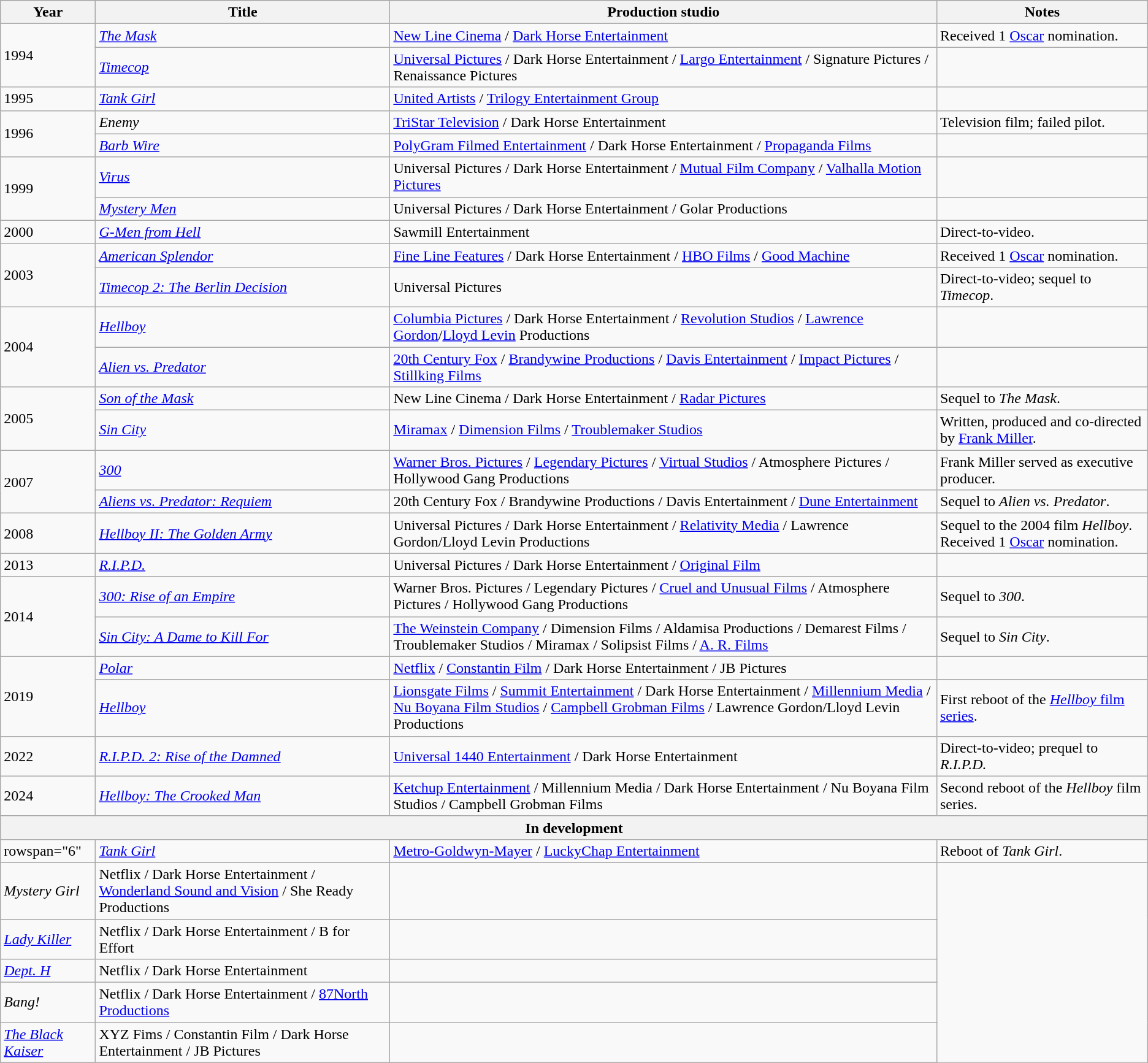<table class="wikitable sortable">
<tr style="background:#b0c4de;">
<th>Year</th>
<th>Title</th>
<th>Production studio</th>
<th>Notes</th>
</tr>
<tr>
<td rowspan="2">1994</td>
<td><em><a href='#'>The Mask</a></em></td>
<td><a href='#'>New Line Cinema</a> / <a href='#'>Dark Horse Entertainment</a></td>
<td>Received 1 <a href='#'>Oscar</a> nomination.</td>
</tr>
<tr>
<td><em><a href='#'>Timecop</a></em></td>
<td><a href='#'>Universal Pictures</a> / Dark Horse Entertainment / <a href='#'>Largo Entertainment</a> / Signature Pictures / Renaissance Pictures</td>
<td></td>
</tr>
<tr>
<td>1995</td>
<td><em><a href='#'>Tank Girl</a></em></td>
<td><a href='#'>United Artists</a> / <a href='#'>Trilogy Entertainment Group</a></td>
<td></td>
</tr>
<tr>
<td rowspan="2">1996</td>
<td><em>Enemy</em></td>
<td><a href='#'>TriStar Television</a> / Dark Horse Entertainment</td>
<td>Television film; failed pilot.</td>
</tr>
<tr>
<td><em><a href='#'>Barb Wire</a></em></td>
<td><a href='#'>PolyGram Filmed Entertainment</a> / Dark Horse Entertainment / <a href='#'>Propaganda Films</a></td>
<td></td>
</tr>
<tr>
<td rowspan="2">1999</td>
<td><em><a href='#'>Virus</a></em></td>
<td>Universal Pictures / Dark Horse Entertainment / <a href='#'>Mutual Film Company</a> / <a href='#'>Valhalla Motion Pictures</a></td>
<td></td>
</tr>
<tr>
<td><em><a href='#'>Mystery Men</a></em></td>
<td>Universal Pictures / Dark Horse Entertainment / Golar Productions</td>
<td></td>
</tr>
<tr>
<td>2000</td>
<td><em><a href='#'>G-Men from Hell</a></em></td>
<td>Sawmill Entertainment</td>
<td>Direct-to-video.</td>
</tr>
<tr>
<td rowspan="2">2003</td>
<td><em><a href='#'>American Splendor</a></em></td>
<td><a href='#'>Fine Line Features</a> / Dark Horse Entertainment / <a href='#'>HBO Films</a>  / <a href='#'>Good Machine</a></td>
<td>Received 1 <a href='#'>Oscar</a> nomination.</td>
</tr>
<tr>
<td><em><a href='#'>Timecop 2: The Berlin Decision</a></em></td>
<td>Universal Pictures</td>
<td>Direct-to-video; sequel to <em>Timecop</em>.</td>
</tr>
<tr>
<td rowspan="2">2004</td>
<td><em><a href='#'>Hellboy</a></em></td>
<td><a href='#'>Columbia Pictures</a> / Dark Horse Entertainment / <a href='#'>Revolution Studios</a> / <a href='#'>Lawrence Gordon</a>/<a href='#'>Lloyd Levin</a> Productions</td>
<td></td>
</tr>
<tr>
<td><em><a href='#'>Alien vs. Predator</a></em></td>
<td><a href='#'>20th Century Fox</a> / <a href='#'>Brandywine Productions</a> / <a href='#'>Davis Entertainment</a> / <a href='#'>Impact Pictures</a> / <a href='#'>Stillking Films</a></td>
<td></td>
</tr>
<tr>
<td rowspan="2">2005</td>
<td><em><a href='#'>Son of the Mask</a></em></td>
<td>New Line Cinema / Dark Horse Entertainment / <a href='#'>Radar Pictures</a></td>
<td>Sequel to <em>The Mask</em>.</td>
</tr>
<tr>
<td><em><a href='#'>Sin City</a></em></td>
<td><a href='#'>Miramax</a> / <a href='#'>Dimension Films</a> / <a href='#'>Troublemaker Studios</a></td>
<td>Written, produced and co-directed by <a href='#'>Frank Miller</a>.</td>
</tr>
<tr>
<td rowspan="2">2007</td>
<td><em><a href='#'>300</a></em></td>
<td><a href='#'>Warner Bros. Pictures</a> / <a href='#'>Legendary Pictures</a> / <a href='#'>Virtual Studios</a> / Atmosphere Pictures / Hollywood Gang Productions</td>
<td>Frank Miller served as executive producer.</td>
</tr>
<tr>
<td><em><a href='#'>Aliens vs. Predator: Requiem</a></em></td>
<td>20th Century Fox / Brandywine Productions / Davis Entertainment / <a href='#'>Dune Entertainment</a></td>
<td>Sequel to <em>Alien vs. Predator</em>.</td>
</tr>
<tr>
<td>2008</td>
<td><em><a href='#'>Hellboy II: The Golden Army</a></em></td>
<td>Universal Pictures / Dark Horse Entertainment / <a href='#'>Relativity Media</a> / Lawrence Gordon/Lloyd Levin Productions</td>
<td>Sequel to the 2004 film <em>Hellboy</em>. Received 1 <a href='#'>Oscar</a> nomination.</td>
</tr>
<tr>
<td>2013</td>
<td><em><a href='#'>R.I.P.D.</a></em></td>
<td>Universal Pictures / Dark Horse Entertainment / <a href='#'>Original Film</a></td>
<td></td>
</tr>
<tr>
<td rowspan="2">2014</td>
<td><em><a href='#'>300: Rise of an Empire</a></em></td>
<td>Warner Bros. Pictures / Legendary Pictures / <a href='#'>Cruel and Unusual Films</a> / Atmosphere Pictures / Hollywood Gang Productions</td>
<td>Sequel to <em>300</em>.</td>
</tr>
<tr>
<td><em><a href='#'>Sin City: A Dame to Kill For</a></em></td>
<td><a href='#'>The Weinstein Company</a> / Dimension Films / Aldamisa Productions / Demarest Films / Troublemaker Studios / Miramax / Solipsist Films / <a href='#'>A. R. Films</a></td>
<td>Sequel to <em>Sin City</em>.</td>
</tr>
<tr>
<td rowspan="2">2019</td>
<td><em><a href='#'>Polar</a></em></td>
<td><a href='#'>Netflix</a> / <a href='#'>Constantin Film</a> / Dark Horse Entertainment / JB Pictures</td>
<td></td>
</tr>
<tr>
<td><em><a href='#'>Hellboy</a></em></td>
<td><a href='#'>Lionsgate Films</a> / <a href='#'>Summit Entertainment</a> / Dark Horse Entertainment / <a href='#'>Millennium Media</a> / <a href='#'>Nu Boyana Film Studios</a> / <a href='#'>Campbell Grobman Films</a> / Lawrence Gordon/Lloyd Levin Productions</td>
<td>First reboot of the <a href='#'><em>Hellboy</em> film series</a>.</td>
</tr>
<tr>
<td>2022</td>
<td><em><a href='#'>R.I.P.D. 2: Rise of the Damned</a></em></td>
<td><a href='#'>Universal 1440 Entertainment</a> / Dark Horse Entertainment</td>
<td>Direct-to-video; prequel to <em>R.I.P.D.</em></td>
</tr>
<tr>
<td>2024</td>
<td><em><a href='#'>Hellboy: The Crooked Man</a></em></td>
<td><a href='#'>Ketchup Entertainment</a> / Millennium Media / Dark Horse Entertainment / Nu Boyana Film Studios / Campbell Grobman Films</td>
<td>Second reboot of the <em>Hellboy</em> film series.</td>
</tr>
<tr>
<th colspan="4" style="background:#white;">In development</th>
</tr>
<tr>
<td>rowspan="6" </td>
<td><em><a href='#'>Tank Girl</a></em></td>
<td><a href='#'>Metro-Goldwyn-Mayer</a> / <a href='#'>LuckyChap Entertainment</a></td>
<td>Reboot  of <em>Tank Girl</em>.</td>
</tr>
<tr>
<td><em>Mystery Girl</em></td>
<td>Netflix / Dark Horse Entertainment / <a href='#'>Wonderland Sound and Vision</a> / She Ready Productions</td>
<td></td>
</tr>
<tr>
<td><em><a href='#'>Lady Killer</a></em></td>
<td>Netflix / Dark Horse Entertainment / B for Effort</td>
<td></td>
</tr>
<tr>
<td><em><a href='#'>Dept. H</a></em></td>
<td>Netflix / Dark Horse Entertainment</td>
<td></td>
</tr>
<tr>
<td><em>Bang!</em></td>
<td>Netflix / Dark Horse Entertainment / <a href='#'>87North Productions</a></td>
<td></td>
</tr>
<tr>
<td><em><a href='#'>The Black Kaiser</a></em></td>
<td>XYZ Fims / Constantin Film / Dark Horse Entertainment / JB Pictures</td>
<td></td>
</tr>
<tr>
</tr>
</table>
